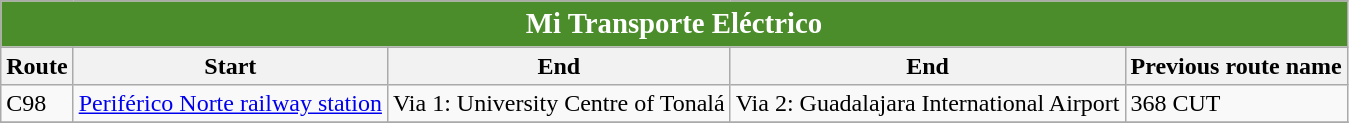<table class="wikitable">
<tr>
<td colspan="14" style="text-align: center; font-size: larger;color:#ffffff;" bgcolor="#4C8D2B"><strong>Mi Transporte Eléctrico</strong></td>
</tr>
<tr>
<th>Route</th>
<th>Start</th>
<th>End</th>
<th>End</th>
<th>Previous route name</th>
</tr>
<tr>
<td>C98</td>
<td><a href='#'>Periférico Norte railway station</a></td>
<td>Via 1: University Centre of Tonalá</td>
<td>Via 2: Guadalajara International Airport</td>
<td>368 CUT</td>
</tr>
<tr>
</tr>
</table>
